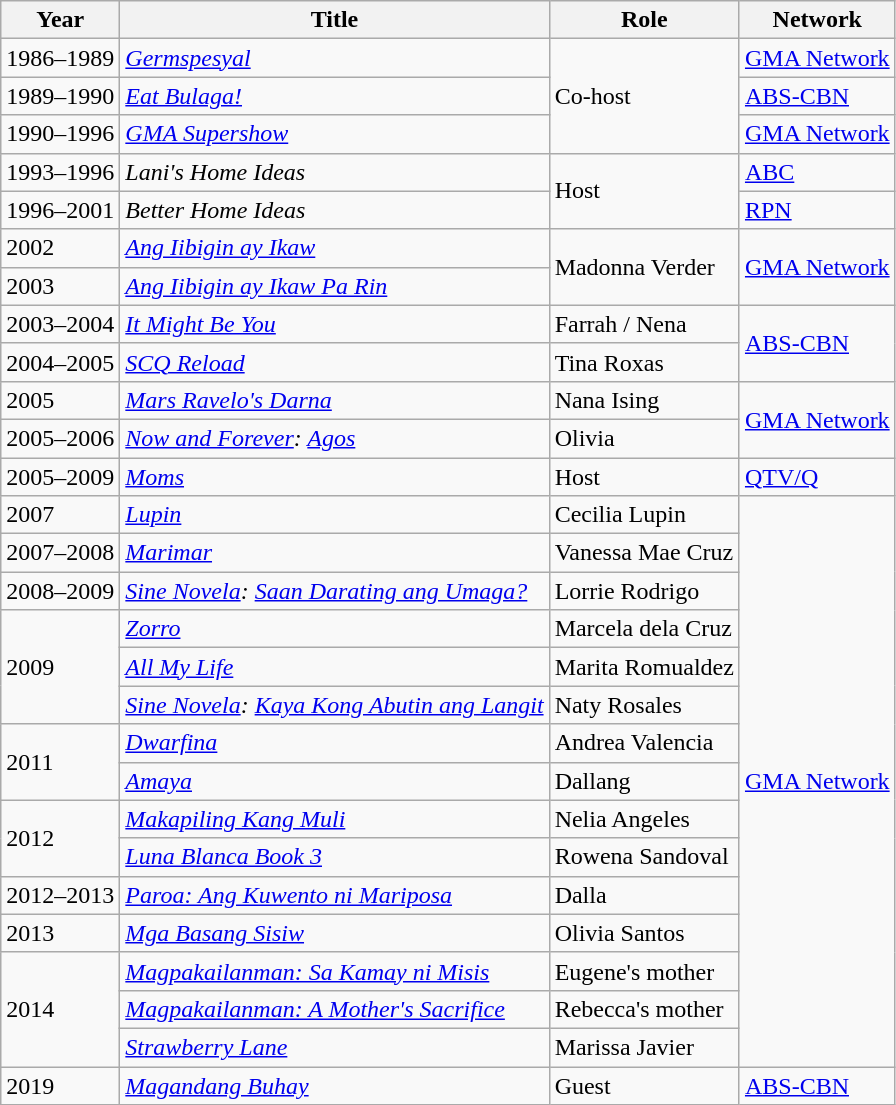<table class="wikitable">
<tr>
<th>Year</th>
<th>Title</th>
<th>Role</th>
<th>Network</th>
</tr>
<tr>
<td>1986–1989</td>
<td><em><a href='#'>Germspesyal</a></em></td>
<td rowspan="3">Co-host</td>
<td><a href='#'>GMA Network</a></td>
</tr>
<tr>
<td>1989–1990</td>
<td><em><a href='#'>Eat Bulaga!</a></em></td>
<td><a href='#'>ABS-CBN</a></td>
</tr>
<tr>
<td>1990–1996</td>
<td><em><a href='#'>GMA Supershow</a></em></td>
<td><a href='#'>GMA Network</a></td>
</tr>
<tr>
<td>1993–1996</td>
<td><em>Lani's Home Ideas</em></td>
<td rowspan="2">Host</td>
<td><a href='#'>ABC</a></td>
</tr>
<tr>
<td>1996–2001</td>
<td><em>Better Home Ideas</em></td>
<td><a href='#'>RPN</a></td>
</tr>
<tr>
<td>2002</td>
<td><em><a href='#'>Ang Iibigin ay Ikaw</a></em></td>
<td rowspan="2">Madonna Verder</td>
<td rowspan="2"><a href='#'>GMA Network</a></td>
</tr>
<tr>
<td>2003</td>
<td><em><a href='#'>Ang Iibigin ay Ikaw Pa Rin</a></em></td>
</tr>
<tr>
<td>2003–2004</td>
<td><em><a href='#'>It Might Be You</a></em></td>
<td>Farrah / Nena</td>
<td rowspan="2"><a href='#'>ABS-CBN</a></td>
</tr>
<tr>
<td>2004–2005</td>
<td><em><a href='#'>SCQ Reload</a></em></td>
<td>Tina Roxas</td>
</tr>
<tr>
<td>2005</td>
<td><em><a href='#'>Mars Ravelo's Darna</a></em></td>
<td>Nana Ising</td>
<td rowspan="2"><a href='#'>GMA Network</a></td>
</tr>
<tr>
<td>2005–2006</td>
<td><em><a href='#'>Now and Forever</a>: <a href='#'>Agos</a></em></td>
<td>Olivia</td>
</tr>
<tr>
<td>2005–2009</td>
<td><em><a href='#'>Moms</a></em></td>
<td>Host</td>
<td><a href='#'>QTV/Q</a></td>
</tr>
<tr>
<td>2007</td>
<td><em><a href='#'>Lupin</a></em></td>
<td>Cecilia Lupin</td>
<td rowspan=15><a href='#'>GMA Network</a></td>
</tr>
<tr>
<td>2007–2008</td>
<td><em><a href='#'>Marimar</a></em></td>
<td>Vanessa Mae Cruz</td>
</tr>
<tr>
<td>2008–2009</td>
<td><em><a href='#'>Sine Novela</a>: <a href='#'>Saan Darating ang Umaga?</a></em></td>
<td>Lorrie Rodrigo</td>
</tr>
<tr>
<td rowspan="3">2009</td>
<td><em><a href='#'>Zorro</a></em></td>
<td>Marcela dela Cruz</td>
</tr>
<tr>
<td><em><a href='#'>All My Life</a></em></td>
<td>Marita Romualdez</td>
</tr>
<tr>
<td><em><a href='#'>Sine Novela</a>: <a href='#'>Kaya Kong Abutin ang Langit</a></em></td>
<td>Naty Rosales</td>
</tr>
<tr>
<td rowspan="2">2011</td>
<td><em><a href='#'>Dwarfina</a></em></td>
<td>Andrea Valencia</td>
</tr>
<tr>
<td><em><a href='#'>Amaya</a></em></td>
<td>Dallang</td>
</tr>
<tr>
<td rowspan="2">2012</td>
<td><em><a href='#'>Makapiling Kang Muli</a></em></td>
<td>Nelia Angeles</td>
</tr>
<tr>
<td><em><a href='#'>Luna Blanca Book 3</a></em></td>
<td>Rowena Sandoval</td>
</tr>
<tr>
<td>2012–2013</td>
<td><em><a href='#'>Paroa: Ang Kuwento ni Mariposa</a></em></td>
<td>Dalla</td>
</tr>
<tr>
<td>2013</td>
<td><em><a href='#'>Mga Basang Sisiw</a></em></td>
<td>Olivia Santos</td>
</tr>
<tr>
<td rowspan="3">2014</td>
<td><em><a href='#'>Magpakailanman: Sa Kamay ni Misis</a></em></td>
<td>Eugene's mother</td>
</tr>
<tr>
<td><em><a href='#'>Magpakailanman: A Mother's Sacrifice</a></em></td>
<td>Rebecca's mother</td>
</tr>
<tr>
<td><em><a href='#'>Strawberry Lane</a></em></td>
<td>Marissa Javier</td>
</tr>
<tr>
<td>2019</td>
<td><em><a href='#'>Magandang Buhay</a></em></td>
<td>Guest</td>
<td><a href='#'>ABS-CBN</a></td>
</tr>
</table>
